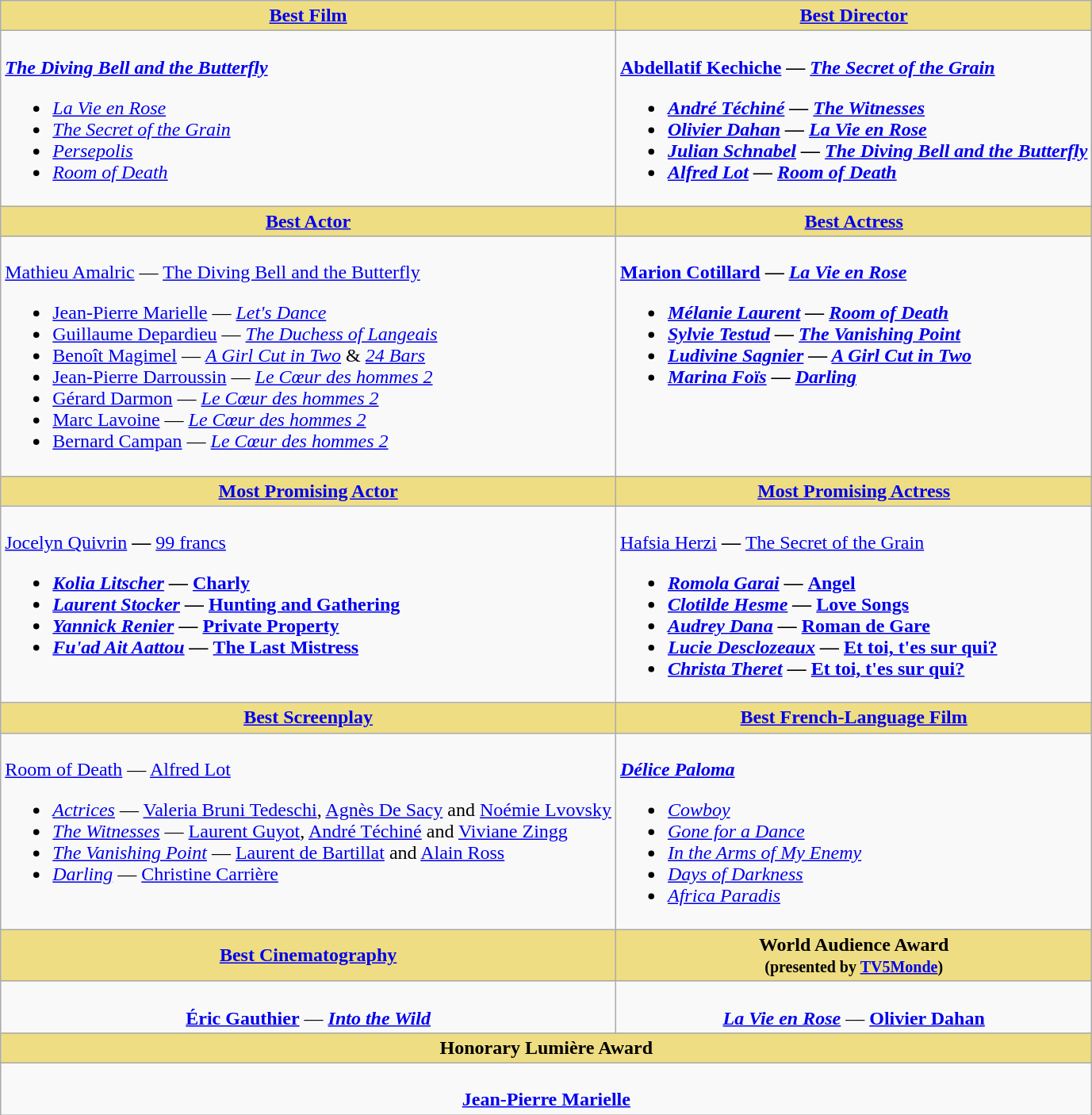<table class=wikitable style="width="150%">
<tr>
<th style="background:#EEDD82;" ! style="width="50%"><a href='#'>Best Film</a></th>
<th style="background:#EEDD82;" ! style="width="50%"><a href='#'>Best Director</a></th>
</tr>
<tr>
<td valign="top"><br><strong><em><a href='#'>The Diving Bell and the Butterfly</a></em></strong><ul><li><em><a href='#'>La Vie en Rose</a></em></li><li><em><a href='#'>The Secret of the Grain</a></em></li><li><em><a href='#'>Persepolis</a></em></li><li><em><a href='#'>Room of Death</a></em></li></ul></td>
<td valign="top"><br><strong><a href='#'>Abdellatif Kechiche</a> — <em><a href='#'>The Secret of the Grain</a><strong><em><ul><li><a href='#'>André Téchiné</a> — </em><a href='#'>The Witnesses</a><em></li><li><a href='#'>Olivier Dahan</a> — </em><a href='#'>La Vie en Rose</a><em></li><li><a href='#'>Julian Schnabel</a> — </em><a href='#'>The Diving Bell and the Butterfly</a><em></li><li><a href='#'>Alfred Lot</a> — </em><a href='#'>Room of Death</a><em></li></ul></td>
</tr>
<tr>
<th style="background:#EEDD82;" ! style="width="50%"><a href='#'>Best Actor</a></th>
<th style="background:#EEDD82;" ! style="width="50%"><a href='#'>Best Actress</a></th>
</tr>
<tr>
<td valign="top"><br></strong><a href='#'>Mathieu Amalric</a> — </em><a href='#'>The Diving Bell and the Butterfly</a></em></strong><ul><li><a href='#'>Jean-Pierre Marielle</a> — <em><a href='#'>Let's Dance</a></em></li><li><a href='#'>Guillaume Depardieu</a> — <em><a href='#'>The Duchess of Langeais</a></em></li><li><a href='#'>Benoît Magimel</a> — <em><a href='#'>A Girl Cut in Two</a></em> & <em><a href='#'>24 Bars</a></em></li><li><a href='#'>Jean-Pierre Darroussin</a> — <em><a href='#'>Le Cœur des hommes 2</a></em></li><li><a href='#'>Gérard Darmon</a> — <em><a href='#'>Le Cœur des hommes 2</a></em></li><li><a href='#'>Marc Lavoine</a> — <em><a href='#'>Le Cœur des hommes 2</a></em></li><li><a href='#'>Bernard Campan</a> — <em><a href='#'>Le Cœur des hommes 2</a></em></li></ul></td>
<td valign="top"><br><strong> <a href='#'>Marion Cotillard</a> — <em><a href='#'>La Vie en Rose</a><strong><em><ul><li><a href='#'>Mélanie Laurent</a> — </em><a href='#'>Room of Death</a><em></li><li><a href='#'>Sylvie Testud</a> — </em><a href='#'>The Vanishing Point</a><em></li><li><a href='#'>Ludivine Sagnier</a> — </em><a href='#'>A Girl Cut in Two</a><em></li><li><a href='#'>Marina Foïs</a> — </em><a href='#'>Darling</a><em></li></ul></td>
</tr>
<tr>
<th style="background:#EEDD82;" ! style="width="50%"><a href='#'>Most Promising Actor</a></th>
<th style="background:#EEDD82;" ! style="width="50%"><a href='#'>Most Promising Actress</a></th>
</tr>
<tr>
<td valign="top"><br></strong><a href='#'>Jocelyn Quivrin</a><strong> — </em></strong><a href='#'>99 francs</a><strong><em><ul><li><a href='#'>Kolia Litscher</a> — </em><a href='#'>Charly</a><em></li><li><a href='#'>Laurent Stocker</a> — </em><a href='#'>Hunting and Gathering</a><em></li><li><a href='#'>Yannick Renier</a> — </em><a href='#'>Private Property</a><em></li><li><a href='#'>Fu'ad Ait Aattou</a> — </em><a href='#'>The Last Mistress</a><em></li></ul></td>
<td valign="top"><br></strong><a href='#'>Hafsia Herzi</a><strong> — </em></strong><a href='#'>The Secret of the Grain</a><strong><em><ul><li><a href='#'>Romola Garai</a> — </em><a href='#'>Angel</a><em></li><li><a href='#'>Clotilde Hesme</a> — </em><a href='#'>Love Songs</a><em></li><li><a href='#'>Audrey Dana</a> — </em><a href='#'>Roman de Gare</a><em></li><li><a href='#'>Lucie Desclozeaux</a> — </em><a href='#'>Et toi, t'es sur qui?</a><em></li><li><a href='#'>Christa Theret</a> — </em><a href='#'>Et toi, t'es sur qui?</a><em></li></ul></td>
</tr>
<tr>
<th style="background:#EEDD82;" ! style="width="50%"><a href='#'>Best Screenplay</a></th>
<th style="background:#EEDD82;" ! style="width="50%"><a href='#'>Best French-Language Film</a></th>
</tr>
<tr>
<td valign="top"><br></em></strong><a href='#'>Room of Death</a></em> — <a href='#'>Alfred Lot</a></strong><ul><li><em><a href='#'>Actrices</a></em> — <a href='#'>Valeria Bruni Tedeschi</a>, <a href='#'>Agnès De Sacy</a> and <a href='#'>Noémie Lvovsky</a></li><li><em><a href='#'>The Witnesses</a></em> — <a href='#'>Laurent Guyot</a>, <a href='#'>André Téchiné</a> and <a href='#'>Viviane Zingg</a></li><li><em><a href='#'>The Vanishing Point</a></em> — <a href='#'>Laurent de Bartillat</a> and <a href='#'>Alain Ross</a></li><li><em><a href='#'>Darling</a></em> — <a href='#'>Christine Carrière</a></li></ul></td>
<td valign="top"><br><strong><em><a href='#'>Délice Paloma</a></em></strong><ul><li><em><a href='#'>Cowboy</a></em></li><li><em><a href='#'>Gone for a Dance</a></em></li><li><em><a href='#'>In the Arms of My Enemy</a></em></li><li><em><a href='#'>Days of Darkness</a></em></li><li><em><a href='#'>Africa Paradis</a></em></li></ul></td>
</tr>
<tr>
<th style="background:#EEDD82;" ! style="width="50%"><a href='#'>Best Cinematography</a></th>
<th style="background:#EEDD82;" ! style="width="50%">World Audience Award <br><small>(presented by <a href='#'>TV5Monde</a>)</small></th>
</tr>
<tr>
<td align="center" valign="top"><br><strong><a href='#'>Éric Gauthier</a></strong>  — <strong><em><a href='#'>Into the Wild</a></em></strong></td>
<td align="center" valign="top"><br><strong><em><a href='#'>La Vie en Rose</a></em></strong> — <strong><a href='#'>Olivier Dahan</a></strong></td>
</tr>
<tr>
<th colspan="2" style="background:#EEDD82;" ! style="width="100%">Honorary Lumière Award</th>
</tr>
<tr>
<td colspan="2" align="center" valign="top"><br><strong><a href='#'>Jean-Pierre Marielle</a></strong></td>
</tr>
</table>
